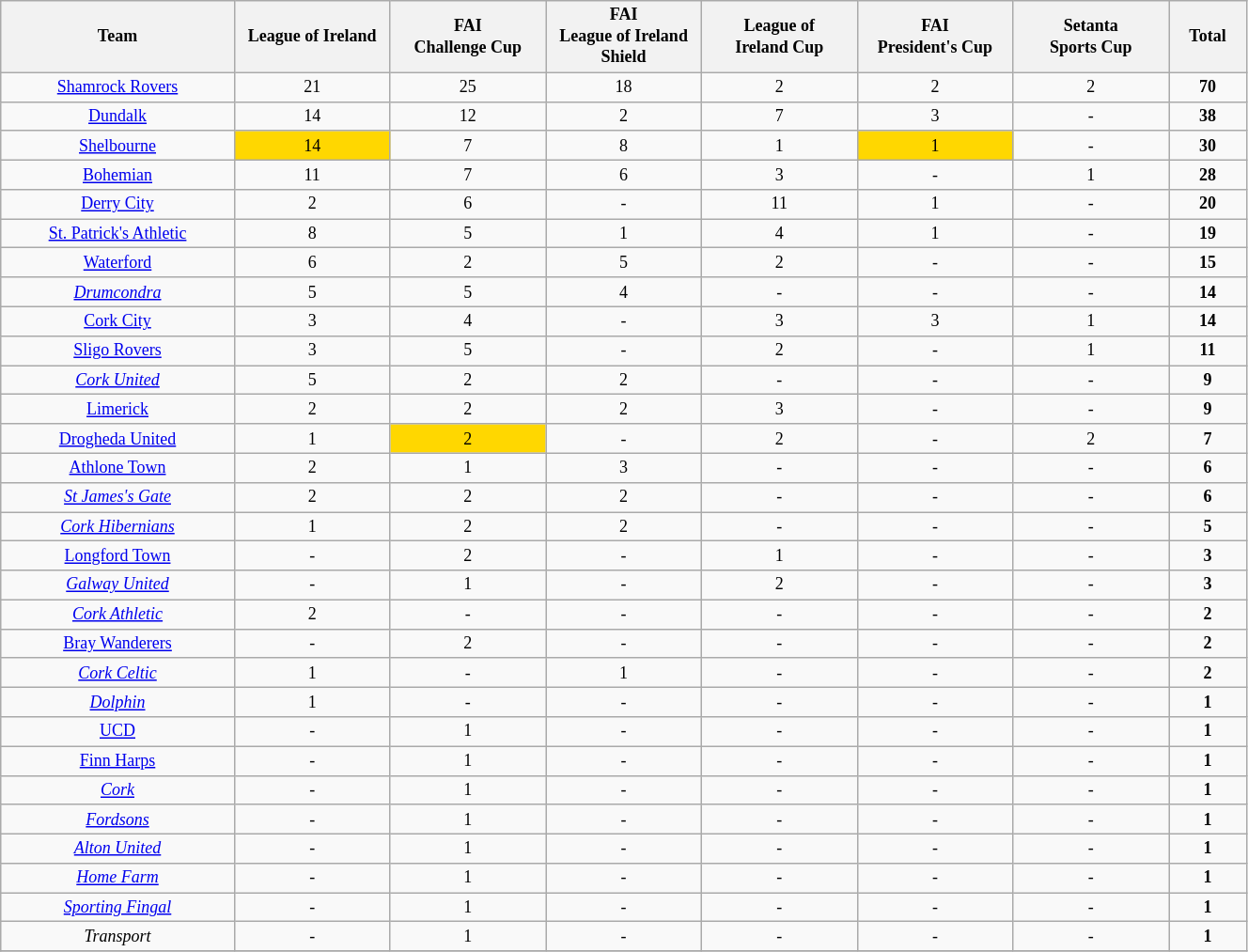<table class="wikitable" style="text-align: center; width: 70%; font-size: 12px">
<tr>
<th width=15%>Team</th>
<th width=10%>League of Ireland</th>
<th width=10%>FAI <br>Challenge Cup</th>
<th width=10%>FAI <br>League of Ireland Shield</th>
<th width=10%>League of <br> Ireland Cup</th>
<th width=10%>FAI <br> President's Cup</th>
<th width=10%>Setanta <br> Sports Cup</th>
<th width=5%>Total</th>
</tr>
<tr>
<td><a href='#'>Shamrock Rovers</a></td>
<td>21</td>
<td>25</td>
<td>18</td>
<td>2</td>
<td>2</td>
<td>2</td>
<td><strong>70</strong></td>
</tr>
<tr>
<td><a href='#'>Dundalk</a></td>
<td>14</td>
<td>12</td>
<td>2</td>
<td>7</td>
<td>3</td>
<td>-</td>
<td><strong>38</strong></td>
</tr>
<tr>
<td><a href='#'>Shelbourne</a></td>
<td bgcolor=gold>14</td>
<td>7</td>
<td>8</td>
<td>1</td>
<td bgcolor=gold>1</td>
<td>-</td>
<td><strong>30</strong></td>
</tr>
<tr>
<td><a href='#'>Bohemian</a></td>
<td>11</td>
<td>7</td>
<td>6</td>
<td>3</td>
<td>-</td>
<td>1</td>
<td><strong>28</strong></td>
</tr>
<tr>
<td><a href='#'>Derry City</a></td>
<td>2</td>
<td>6</td>
<td>-</td>
<td>11</td>
<td>1</td>
<td>-</td>
<td><strong>20</strong></td>
</tr>
<tr>
<td><a href='#'>St. Patrick's Athletic</a></td>
<td>8</td>
<td>5</td>
<td>1</td>
<td>4</td>
<td>1</td>
<td>-</td>
<td><strong>19</strong></td>
</tr>
<tr>
<td><a href='#'>Waterford</a></td>
<td>6</td>
<td>2</td>
<td>5</td>
<td>2</td>
<td>-</td>
<td>-</td>
<td><strong>15</strong></td>
</tr>
<tr>
<td><em><a href='#'>Drumcondra</a></em></td>
<td>5</td>
<td>5</td>
<td>4</td>
<td>-</td>
<td>-</td>
<td>-</td>
<td><strong>14</strong></td>
</tr>
<tr>
<td><a href='#'>Cork City</a></td>
<td>3</td>
<td>4</td>
<td>-</td>
<td>3</td>
<td>3</td>
<td>1</td>
<td><strong>14</strong></td>
</tr>
<tr>
<td><a href='#'>Sligo Rovers</a></td>
<td>3</td>
<td>5</td>
<td>-</td>
<td>2</td>
<td>-</td>
<td>1</td>
<td><strong>11</strong></td>
</tr>
<tr>
<td><em><a href='#'>Cork United</a></em></td>
<td>5</td>
<td>2</td>
<td>2</td>
<td>-</td>
<td>-</td>
<td>-</td>
<td><strong>9</strong></td>
</tr>
<tr>
<td><a href='#'>Limerick</a></td>
<td>2</td>
<td>2</td>
<td>2</td>
<td>3</td>
<td>-</td>
<td>-</td>
<td><strong>9</strong></td>
</tr>
<tr>
<td><a href='#'>Drogheda United</a></td>
<td>1</td>
<td bgcolor=gold>2</td>
<td>-</td>
<td>2</td>
<td>-</td>
<td>2</td>
<td><strong>7</strong></td>
</tr>
<tr>
<td><a href='#'>Athlone Town</a></td>
<td>2</td>
<td>1</td>
<td>3</td>
<td>-</td>
<td>-</td>
<td>-</td>
<td><strong>6</strong></td>
</tr>
<tr>
<td><em><a href='#'>St James's Gate</a></em></td>
<td>2</td>
<td>2</td>
<td>2</td>
<td>-</td>
<td>-</td>
<td>-</td>
<td><strong>6</strong></td>
</tr>
<tr>
<td><em><a href='#'>Cork Hibernians</a></em></td>
<td>1</td>
<td>2</td>
<td>2</td>
<td>-</td>
<td>-</td>
<td>-</td>
<td><strong>5</strong></td>
</tr>
<tr>
<td><a href='#'>Longford Town</a></td>
<td>-</td>
<td>2</td>
<td>-</td>
<td>1</td>
<td>-</td>
<td>-</td>
<td><strong>3</strong></td>
</tr>
<tr>
<td><em><a href='#'>Galway United</a></em></td>
<td>-</td>
<td>1</td>
<td>-</td>
<td>2</td>
<td>-</td>
<td>-</td>
<td><strong>3</strong></td>
</tr>
<tr>
<td><em><a href='#'>Cork Athletic</a></em></td>
<td>2</td>
<td>-</td>
<td>-</td>
<td>-</td>
<td>-</td>
<td>-</td>
<td><strong>2</strong></td>
</tr>
<tr>
<td><a href='#'>Bray Wanderers</a></td>
<td>-</td>
<td>2</td>
<td>-</td>
<td>-</td>
<td>-</td>
<td>-</td>
<td><strong>2</strong></td>
</tr>
<tr>
<td><em><a href='#'>Cork Celtic</a></em></td>
<td>1</td>
<td>-</td>
<td>1</td>
<td>-</td>
<td>-</td>
<td>-</td>
<td><strong>2</strong></td>
</tr>
<tr>
<td><em><a href='#'>Dolphin</a></em></td>
<td>1</td>
<td>-</td>
<td>-</td>
<td>-</td>
<td>-</td>
<td>-</td>
<td><strong>1</strong></td>
</tr>
<tr>
<td><a href='#'>UCD</a></td>
<td>-</td>
<td>1</td>
<td>-</td>
<td>-</td>
<td>-</td>
<td>-</td>
<td><strong>1</strong></td>
</tr>
<tr>
<td><a href='#'>Finn Harps</a></td>
<td>-</td>
<td>1</td>
<td>-</td>
<td>-</td>
<td>-</td>
<td>-</td>
<td><strong>1</strong></td>
</tr>
<tr>
<td><em><a href='#'>Cork</a></em></td>
<td>-</td>
<td>1</td>
<td>-</td>
<td>-</td>
<td>-</td>
<td>-</td>
<td><strong>1</strong></td>
</tr>
<tr>
<td><em><a href='#'>Fordsons</a></em></td>
<td>-</td>
<td>1</td>
<td>-</td>
<td>-</td>
<td>-</td>
<td>-</td>
<td><strong>1</strong></td>
</tr>
<tr>
<td><em><a href='#'>Alton United</a></em></td>
<td>-</td>
<td>1</td>
<td>-</td>
<td>-</td>
<td>-</td>
<td>-</td>
<td><strong>1</strong></td>
</tr>
<tr>
<td><em><a href='#'>Home Farm</a></em></td>
<td>-</td>
<td>1</td>
<td>-</td>
<td>-</td>
<td>-</td>
<td>-</td>
<td><strong>1</strong></td>
</tr>
<tr>
<td><em><a href='#'>Sporting Fingal</a></em></td>
<td>-</td>
<td>1</td>
<td>-</td>
<td>-</td>
<td>-</td>
<td>-</td>
<td><strong>1</strong></td>
</tr>
<tr>
<td><em>Transport</em></td>
<td>-</td>
<td>1</td>
<td>-</td>
<td>-</td>
<td>-</td>
<td>-</td>
<td><strong>1</strong></td>
</tr>
<tr>
</tr>
</table>
